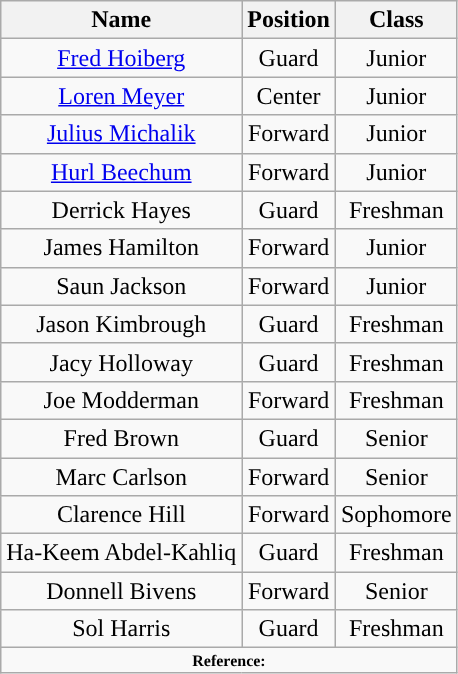<table class="wikitable" style="text-align: center">
<tr>
<th>Name</th>
<th>Position</th>
<th>Class</th>
</tr>
<tr>
<td><a href='#'>Fred Hoiberg</a></td>
<td>Guard</td>
<td>Junior</td>
</tr>
<tr>
<td><a href='#'>Loren Meyer</a></td>
<td>Center</td>
<td>Junior</td>
</tr>
<tr>
<td><a href='#'>Julius Michalik</a></td>
<td>Forward</td>
<td>Junior</td>
</tr>
<tr>
<td><a href='#'>Hurl Beechum</a></td>
<td>Forward</td>
<td>Junior</td>
</tr>
<tr>
<td>Derrick Hayes</td>
<td>Guard</td>
<td>Freshman</td>
</tr>
<tr>
<td>James Hamilton</td>
<td>Forward</td>
<td>Junior</td>
</tr>
<tr>
<td>Saun Jackson</td>
<td>Forward</td>
<td>Junior</td>
</tr>
<tr>
<td>Jason Kimbrough</td>
<td>Guard</td>
<td>Freshman</td>
</tr>
<tr>
<td>Jacy Holloway</td>
<td>Guard</td>
<td>Freshman</td>
</tr>
<tr>
<td>Joe Modderman</td>
<td>Forward</td>
<td>Freshman</td>
</tr>
<tr>
<td>Fred Brown</td>
<td>Guard</td>
<td>Senior</td>
</tr>
<tr>
<td>Marc Carlson</td>
<td>Forward</td>
<td>Senior</td>
</tr>
<tr>
<td>Clarence Hill</td>
<td>Forward</td>
<td>Sophomore</td>
</tr>
<tr>
<td>Ha-Keem Abdel-Kahliq</td>
<td>Guard</td>
<td>Freshman</td>
</tr>
<tr>
<td>Donnell Bivens</td>
<td>Forward</td>
<td>Senior</td>
</tr>
<tr>
<td>Sol Harris</td>
<td>Guard</td>
<td>Freshman</td>
</tr>
<tr>
<td colspan="6" style="font-size:8pt; text-align:center;"><strong>Reference:</strong></td>
</tr>
</table>
